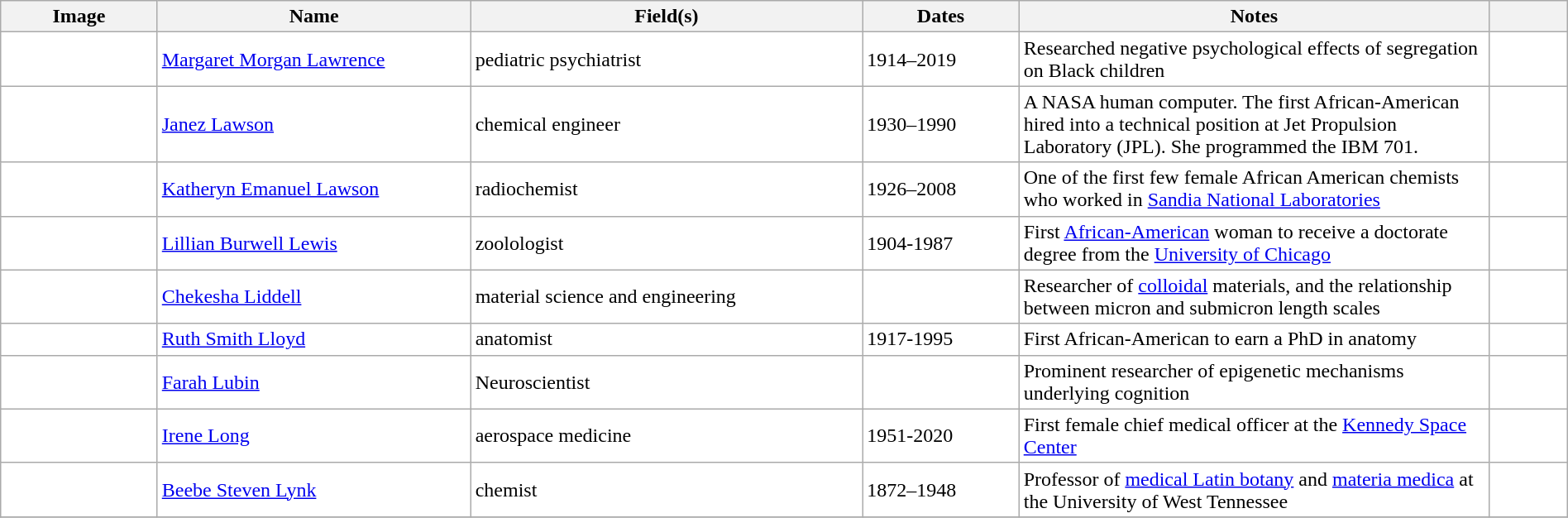<table class="wikitable sortable plainrowheaders" style="width:100%; background:#fff;">
<tr class="unsortable">
<th scope="col" class="unsortable">Image</th>
<th scope="col" style="width:20%;">Name</th>
<th scope="col" style="width:25%;">Field(s)</th>
<th scope="col" style="width:10%;">Dates</th>
<th scope="col" class="unsortable" style="width: 30%">Notes</th>
<th scope="col" class="unsortable" style="width: 5%"></th>
</tr>
<tr>
<td></td>
<td><a href='#'>Margaret Morgan Lawrence</a></td>
<td>pediatric psychiatrist</td>
<td>1914–2019</td>
<td>Researched negative psychological effects of segregation on Black children</td>
<td></td>
</tr>
<tr>
<td></td>
<td><a href='#'>Janez Lawson</a></td>
<td>chemical engineer</td>
<td>1930–1990</td>
<td>A NASA human computer. The first African-American hired into a technical position at Jet Propulsion Laboratory (JPL). She programmed the IBM 701.</td>
<td></td>
</tr>
<tr>
<td></td>
<td><a href='#'>Katheryn Emanuel Lawson</a></td>
<td>radiochemist</td>
<td>1926–2008</td>
<td>One of the first few female African American chemists who worked in <a href='#'>Sandia National Laboratories</a></td>
<td></td>
</tr>
<tr>
<td></td>
<td><a href='#'>Lillian Burwell Lewis</a></td>
<td>zoolologist</td>
<td>1904-1987</td>
<td>First <a href='#'>African-American</a> woman to receive a doctorate degree from the <a href='#'>University of Chicago</a></td>
<td></td>
</tr>
<tr>
<td></td>
<td><a href='#'>Chekesha Liddell</a></td>
<td>material science and engineering</td>
<td></td>
<td>Researcher of <a href='#'>colloidal</a> materials, and the relationship between micron and submicron length scales</td>
<td></td>
</tr>
<tr>
<td></td>
<td><a href='#'>Ruth Smith Lloyd</a></td>
<td>anatomist</td>
<td>1917-1995</td>
<td>First African-American to earn a PhD in anatomy</td>
<td></td>
</tr>
<tr>
<td></td>
<td><a href='#'>Farah Lubin</a></td>
<td>Neuroscientist</td>
<td></td>
<td>Prominent researcher of epigenetic mechanisms underlying cognition</td>
<td></td>
</tr>
<tr>
<td></td>
<td><a href='#'>Irene Long</a></td>
<td>aerospace medicine</td>
<td>1951-2020</td>
<td>First female chief medical officer at the <a href='#'>Kennedy Space Center</a></td>
</tr>
<tr>
<td></td>
<td><a href='#'>Beebe Steven Lynk</a></td>
<td>chemist</td>
<td>1872–1948</td>
<td>Professor of <a href='#'>medical Latin botany</a> and <a href='#'>materia medica</a> at the University of West Tennessee</td>
<td></td>
</tr>
<tr>
</tr>
</table>
